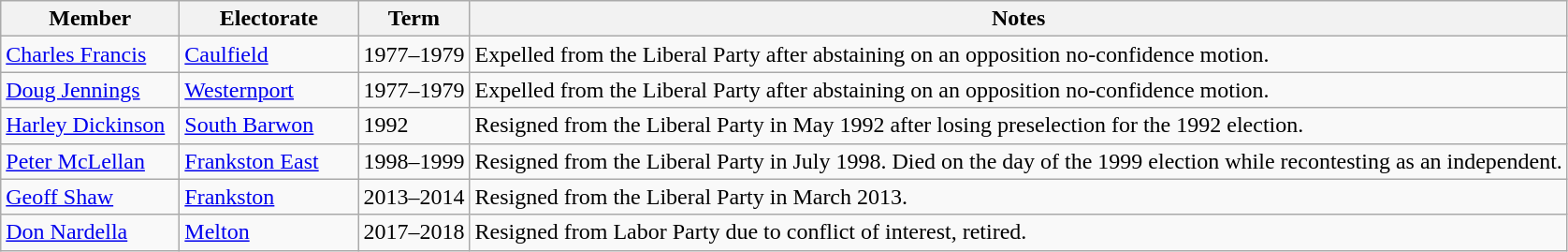<table class="wikitable">
<tr>
<th width=120px>Member</th>
<th width=120px>Electorate</th>
<th>Term</th>
<th>Notes</th>
</tr>
<tr>
<td><a href='#'>Charles Francis</a></td>
<td><a href='#'>Caulfield</a></td>
<td>1977–1979</td>
<td>Expelled from the Liberal Party after abstaining on an opposition no-confidence motion.</td>
</tr>
<tr>
<td><a href='#'>Doug Jennings</a></td>
<td><a href='#'>Westernport</a></td>
<td>1977–1979</td>
<td>Expelled from the Liberal Party after abstaining on an opposition no-confidence motion.</td>
</tr>
<tr>
<td><a href='#'>Harley Dickinson</a></td>
<td><a href='#'>South Barwon</a></td>
<td>1992</td>
<td>Resigned from the Liberal Party in May 1992 after losing preselection for the 1992 election.</td>
</tr>
<tr>
<td><a href='#'>Peter McLellan</a></td>
<td><a href='#'>Frankston East</a></td>
<td>1998–1999</td>
<td>Resigned from the Liberal Party in July 1998. Died on the day of the 1999 election while recontesting as an independent.</td>
</tr>
<tr>
<td><a href='#'>Geoff Shaw</a></td>
<td><a href='#'>Frankston</a></td>
<td>2013–2014</td>
<td>Resigned from the Liberal Party in March 2013.</td>
</tr>
<tr>
<td><a href='#'>Don Nardella</a></td>
<td><a href='#'>Melton</a></td>
<td>2017–2018</td>
<td>Resigned from Labor Party due to conflict of interest, retired.</td>
</tr>
</table>
